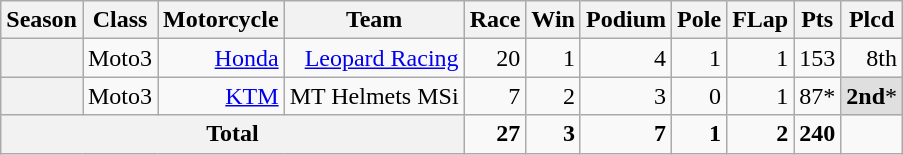<table class="wikitable" style="text-align:right;">
<tr>
<th>Season</th>
<th>Class</th>
<th>Motorcycle</th>
<th>Team</th>
<th>Race</th>
<th>Win</th>
<th>Podium</th>
<th>Pole</th>
<th>FLap</th>
<th>Pts</th>
<th>Plcd</th>
</tr>
<tr>
<th></th>
<td>Moto3</td>
<td><a href='#'>Honda</a></td>
<td><a href='#'>Leopard Racing</a></td>
<td>20</td>
<td>1</td>
<td>4</td>
<td>1</td>
<td>1</td>
<td>153</td>
<td>8th</td>
</tr>
<tr>
<th></th>
<td>Moto3</td>
<td><a href='#'>KTM</a></td>
<td>MT Helmets MSi</td>
<td>7</td>
<td>2</td>
<td>3</td>
<td>0</td>
<td>1</td>
<td>87*</td>
<td style="background:#DFDFDF;"><strong>2nd</strong>*</td>
</tr>
<tr>
<th colspan="4">Total</th>
<td><strong>27</strong></td>
<td><strong>3</strong></td>
<td><strong>7</strong></td>
<td><strong>1</strong></td>
<td><strong>2</strong></td>
<td><strong>240</strong></td>
<td></td>
</tr>
</table>
